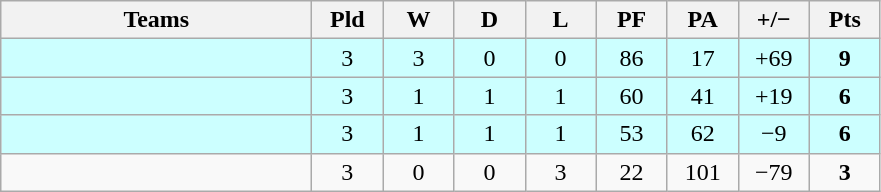<table class="wikitable" style="text-align: center;">
<tr>
<th width="200">Teams</th>
<th width="40">Pld</th>
<th width="40">W</th>
<th width="40">D</th>
<th width="40">L</th>
<th width="40">PF</th>
<th width="40">PA</th>
<th width="40">+/−</th>
<th width="40">Pts</th>
</tr>
<tr bgcolor=ccffff>
<td align=left></td>
<td>3</td>
<td>3</td>
<td>0</td>
<td>0</td>
<td>86</td>
<td>17</td>
<td>+69</td>
<td><strong>9</strong></td>
</tr>
<tr bgcolor=ccffff>
<td align=left></td>
<td>3</td>
<td>1</td>
<td>1</td>
<td>1</td>
<td>60</td>
<td>41</td>
<td>+19</td>
<td><strong>6</strong></td>
</tr>
<tr bgcolor=ccffff>
<td align=left></td>
<td>3</td>
<td>1</td>
<td>1</td>
<td>1</td>
<td>53</td>
<td>62</td>
<td>−9</td>
<td><strong>6</strong></td>
</tr>
<tr>
<td align=left></td>
<td>3</td>
<td>0</td>
<td>0</td>
<td>3</td>
<td>22</td>
<td>101</td>
<td>−79</td>
<td><strong>3</strong></td>
</tr>
</table>
